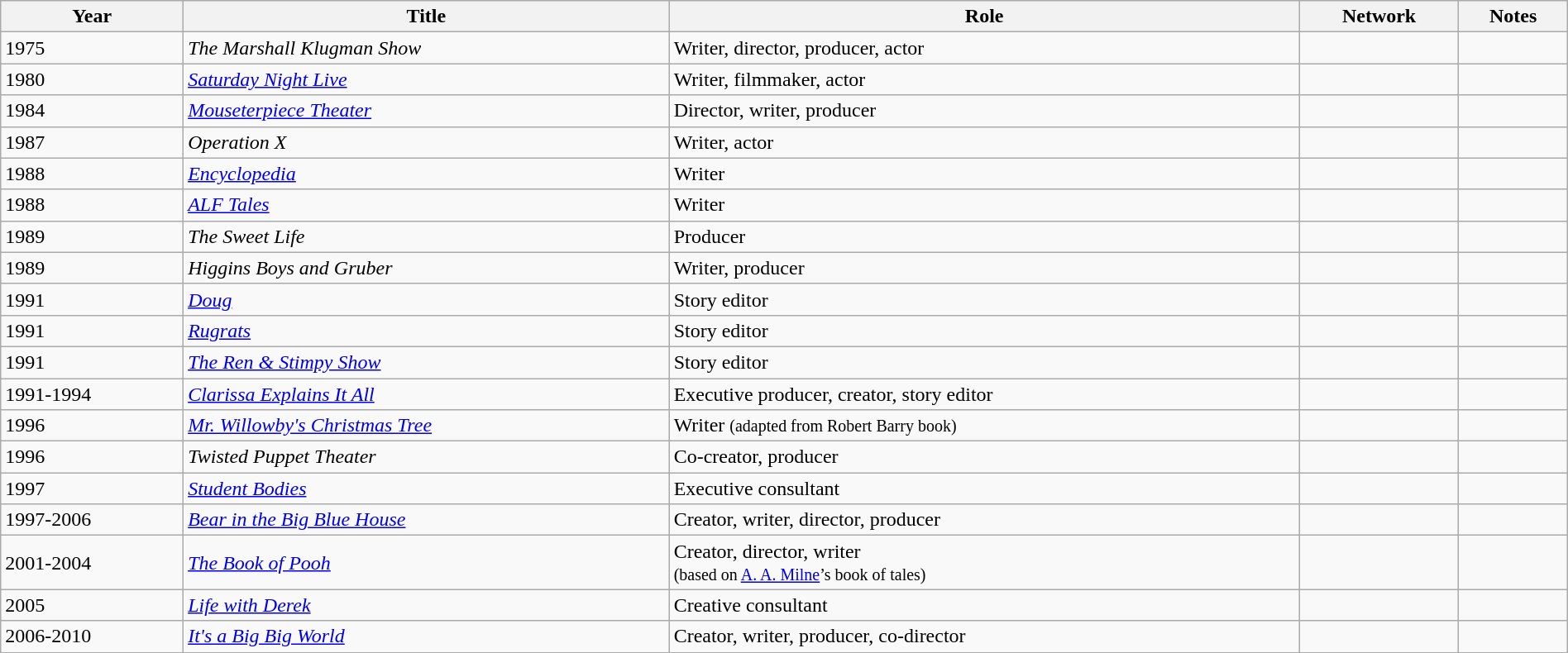<table class="wikitable" style="width:100%">
<tr>
<th>Year</th>
<th>Title</th>
<th>Role</th>
<th>Network</th>
<th>Notes</th>
</tr>
<tr>
<td>1975</td>
<td><em>The Marshall Klugman Show</em></td>
<td>Writer, director, producer, actor</td>
<td></td>
<td></td>
</tr>
<tr>
<td>1980</td>
<td><em><a href='#'>Saturday Night Live</a></em></td>
<td>Writer, filmmaker, actor</td>
<td></td>
<td></td>
</tr>
<tr>
<td>1984</td>
<td><em><a href='#'>Mouseterpiece Theater</a></em></td>
<td>Director, writer, producer</td>
<td></td>
<td></td>
</tr>
<tr>
<td>1987</td>
<td><em>Operation X</em><br></td>
<td>Writer, actor</td>
<td></td>
<td></td>
</tr>
<tr>
<td>1988</td>
<td><a href='#'><em>Encyclopedia</em></a></td>
<td>Writer</td>
<td></td>
<td></td>
</tr>
<tr>
<td>1988</td>
<td><em><a href='#'>ALF Tales</a></em></td>
<td>Writer</td>
<td></td>
<td></td>
</tr>
<tr>
<td>1989</td>
<td><em>The Sweet Life</em></td>
<td>Producer</td>
<td></td>
<td></td>
</tr>
<tr>
<td>1989</td>
<td><em>Higgins Boys and Gruber</em></td>
<td>Writer, producer</td>
<td></td>
<td></td>
</tr>
<tr>
<td>1991</td>
<td><em><a href='#'>Doug</a></em></td>
<td>Story editor</td>
<td></td>
<td></td>
</tr>
<tr>
<td>1991</td>
<td><em><a href='#'>Rugrats</a></em></td>
<td>Story editor</td>
<td></td>
<td></td>
</tr>
<tr>
<td>1991</td>
<td><em><a href='#'>The Ren & Stimpy Show</a></em></td>
<td>Story editor</td>
<td></td>
<td></td>
</tr>
<tr>
<td>1991-1994</td>
<td><em><a href='#'>Clarissa Explains It All</a></em></td>
<td>Executive producer, creator, story editor</td>
<td></td>
<td></td>
</tr>
<tr>
<td>1996</td>
<td><em><a href='#'>Mr. Willowby's Christmas Tree</a></em></td>
<td>Writer <small>(adapted from Robert Barry book)</small></td>
<td></td>
<td></td>
</tr>
<tr>
<td>1996</td>
<td><em>Twisted Puppet Theater</em></td>
<td>Co-creator, producer</td>
<td></td>
<td></td>
</tr>
<tr>
<td>1997</td>
<td><em><a href='#'>Student Bodies</a></em></td>
<td>Executive consultant</td>
<td></td>
<td></td>
</tr>
<tr>
<td>1997-2006</td>
<td><em><a href='#'>Bear in the Big Blue House</a></em></td>
<td>Creator, writer, director, producer</td>
<td></td>
<td></td>
</tr>
<tr>
<td>2001-2004</td>
<td><em><a href='#'>The Book of Pooh</a></em></td>
<td>Creator, director, writer <br><small>(based on <a href='#'>A. A. Milne</a>’s book of tales)</small></td>
<td></td>
<td></td>
</tr>
<tr>
<td>2005</td>
<td><em><a href='#'>Life with Derek</a></em></td>
<td>Creative consultant</td>
<td></td>
<td></td>
</tr>
<tr>
<td>2006-2010</td>
<td><em><a href='#'>It's a Big Big World</a></em></td>
<td>Creator, writer, producer, co-director</td>
<td></td>
<td></td>
</tr>
</table>
